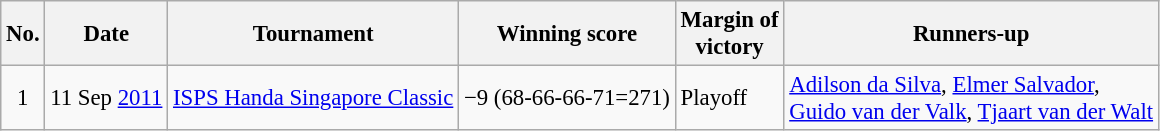<table class="wikitable" style="font-size:95%;">
<tr>
<th>No.</th>
<th>Date</th>
<th>Tournament</th>
<th>Winning score</th>
<th>Margin of<br>victory</th>
<th>Runners-up</th>
</tr>
<tr>
<td align=center>1</td>
<td align=right>11 Sep <a href='#'>2011</a></td>
<td><a href='#'>ISPS Handa Singapore Classic</a></td>
<td>−9 (68-66-66-71=271)</td>
<td>Playoff</td>
<td> <a href='#'>Adilson da Silva</a>,  <a href='#'>Elmer Salvador</a>,<br> <a href='#'>Guido van der Valk</a>,  <a href='#'>Tjaart van der Walt</a></td>
</tr>
</table>
